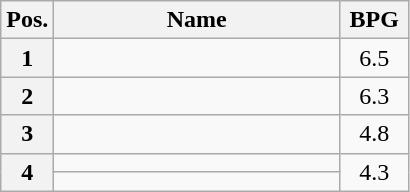<table class=wikitable style="text-align:center;">
<tr>
<th width="13%">Pos.</th>
<th width="70%">Name</th>
<th width="17%">BPG</th>
</tr>
<tr>
<th>1</th>
<td align=left></td>
<td>6.5</td>
</tr>
<tr>
<th>2</th>
<td align=left></td>
<td>6.3</td>
</tr>
<tr>
<th>3</th>
<td align=left></td>
<td>4.8</td>
</tr>
<tr>
<th rowspan=2>4</th>
<td align=left></td>
<td rowspan=2>4.3</td>
</tr>
<tr>
<td align=left></td>
</tr>
</table>
